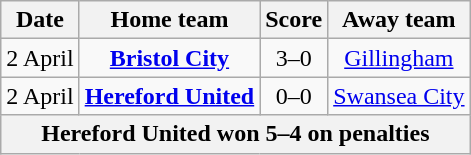<table class="wikitable" style="text-align: center">
<tr>
<th>Date</th>
<th>Home team</th>
<th>Score</th>
<th>Away team</th>
</tr>
<tr>
<td>2 April</td>
<td><strong><a href='#'>Bristol City</a></strong></td>
<td>3–0</td>
<td><a href='#'>Gillingham</a></td>
</tr>
<tr>
<td>2 April</td>
<td><strong><a href='#'>Hereford United</a></strong></td>
<td>0–0</td>
<td><a href='#'>Swansea City</a></td>
</tr>
<tr>
<th colspan="5">Hereford United won 5–4 on penalties</th>
</tr>
</table>
